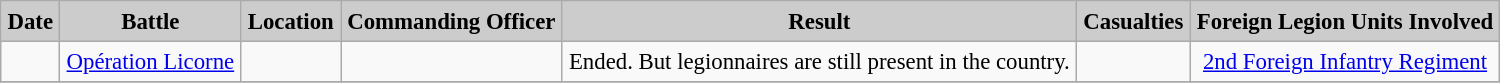<table class="sorttable" border="1" cellpadding="4" cellspacing="1" style="margin: 1em 1em 1em 0; background: #f9f9f9; border: 1px #aaa solid; text-align:center; border-collapse: collapse; font-size: 95%;">
<tr style="background:#cccccc">
<td><strong>Date</strong></td>
<td><strong>Battle</strong></td>
<td><strong>Location</strong></td>
<td><strong>Commanding Officer</strong></td>
<td><strong>Result</strong></td>
<td><strong>Casualties</strong></td>
<td><strong>Foreign Legion Units Involved</strong></td>
</tr>
<tr>
<td></td>
<td><a href='#'>Opération Licorne</a></td>
<td></td>
<td></td>
<td>Ended. But legionnaires are still present in the country.</td>
<td></td>
<td><a href='#'>2nd Foreign Infantry Regiment</a></td>
</tr>
<tr>
</tr>
</table>
